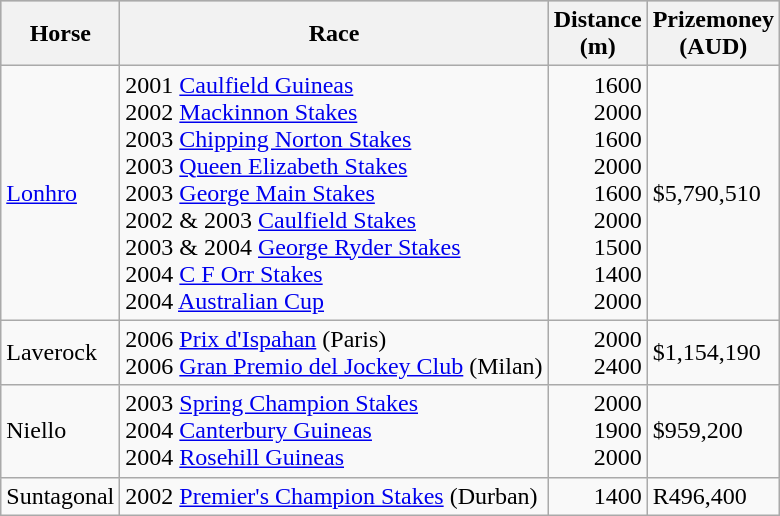<table class="wikitable">
<tr style="background:silver; color:black">
<th>Horse</th>
<th>Race</th>
<th>Distance<br>(m)</th>
<th>Prizemoney<br>(AUD)</th>
</tr>
<tr>
<td><a href='#'>Lonhro</a></td>
<td>2001 <a href='#'>Caulfield Guineas</a><br>2002 <a href='#'>Mackinnon Stakes</a><br>2003 <a href='#'>Chipping Norton Stakes</a><br>2003 <a href='#'>Queen Elizabeth Stakes</a><br>2003 <a href='#'>George Main Stakes</a><br>2002 & 2003 <a href='#'>Caulfield Stakes</a><br>2003 & 2004 <a href='#'>George Ryder Stakes</a><br>2004 <a href='#'>C F Orr Stakes</a><br>2004 <a href='#'>Australian Cup</a></td>
<td align="right">1600<br>2000<br>1600<br>2000<br>1600<br>2000<br>1500<br>1400<br>2000</td>
<td>$5,790,510</td>
</tr>
<tr>
<td>Laverock</td>
<td>2006 <a href='#'>Prix d'Ispahan</a> (Paris)<br>2006 <a href='#'>Gran Premio del Jockey Club</a> (Milan)</td>
<td align="right">2000<br>2400</td>
<td>$1,154,190</td>
</tr>
<tr>
<td>Niello</td>
<td>2003 <a href='#'>Spring Champion Stakes</a><br>2004 <a href='#'>Canterbury Guineas</a><br>2004 <a href='#'>Rosehill Guineas</a></td>
<td align="right">2000<br>1900<br>2000</td>
<td>$959,200</td>
</tr>
<tr>
<td>Suntagonal</td>
<td>2002 <a href='#'>Premier's Champion Stakes</a> (Durban)</td>
<td align="right">1400</td>
<td>R496,400</td>
</tr>
</table>
